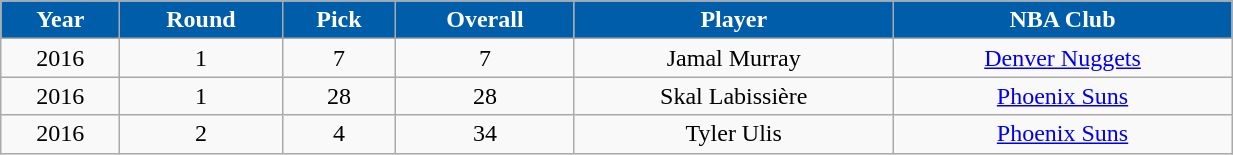<table class="wikitable" width="65%">
<tr align="center"  style="background:#005DAA;color:#FFFFFF;">
<td><strong>Year</strong></td>
<td><strong>Round</strong></td>
<td><strong>Pick</strong></td>
<td><strong>Overall</strong></td>
<td><strong>Player</strong></td>
<td><strong>NBA Club</strong></td>
</tr>
<tr align="center" bgcolor="">
<td>2016</td>
<td>1</td>
<td>7</td>
<td>7</td>
<td>Jamal Murray</td>
<td><a href='#'>Denver Nuggets</a></td>
</tr>
<tr align="center" bgcolor="">
<td>2016</td>
<td>1</td>
<td>28</td>
<td>28</td>
<td>Skal Labissière</td>
<td><a href='#'>Phoenix Suns</a></td>
</tr>
<tr align="center" bgcolor="">
<td>2016</td>
<td>2</td>
<td>4</td>
<td>34</td>
<td>Tyler Ulis</td>
<td><a href='#'>Phoenix Suns</a></td>
</tr>
</table>
